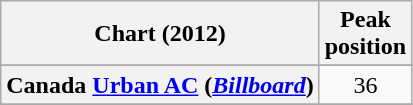<table class="wikitable plainrowheaders sortable">
<tr>
<th scope="col">Chart (2012)</th>
<th scope="col">Peak<br>position</th>
</tr>
<tr>
</tr>
<tr>
<th scope="row">Canada <a href='#'>Urban AC</a> (<em><a href='#'>Billboard</a></em>)</th>
<td style="text-align:center">36</td>
</tr>
<tr>
</tr>
</table>
